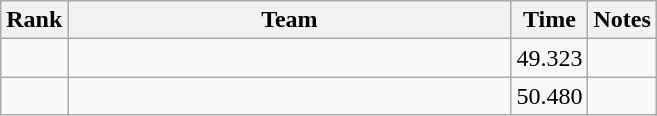<table class="wikitable" style="text-align:center">
<tr>
<th>Rank</th>
<th Style="width:18em">Team</th>
<th>Time</th>
<th>Notes</th>
</tr>
<tr>
<td></td>
<td style="text-align:left"></td>
<td>49.323</td>
<td></td>
</tr>
<tr>
<td></td>
<td style="text-align:left"></td>
<td>50.480</td>
<td></td>
</tr>
</table>
